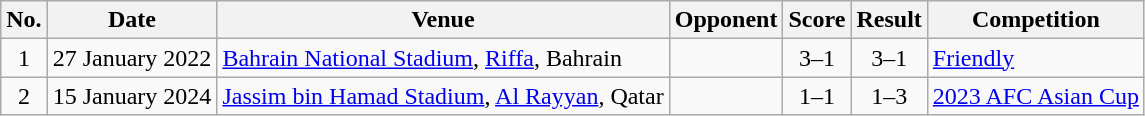<table class="wikitable sortable">
<tr>
<th>No.</th>
<th>Date</th>
<th>Venue</th>
<th>Opponent</th>
<th>Score</th>
<th>Result</th>
<th>Competition</th>
</tr>
<tr>
<td align="center">1</td>
<td>27 January 2022</td>
<td><a href='#'>Bahrain National Stadium</a>, <a href='#'>Riffa</a>, Bahrain</td>
<td></td>
<td style="text-align:center;">3–1</td>
<td style="text-align:center;">3–1</td>
<td><a href='#'>Friendly</a></td>
</tr>
<tr>
<td align="center">2</td>
<td>15 January 2024</td>
<td><a href='#'>Jassim bin Hamad Stadium</a>, <a href='#'>Al Rayyan</a>, Qatar</td>
<td></td>
<td style="text-align:center;">1–1</td>
<td style="text-align:center;">1–3</td>
<td><a href='#'>2023 AFC Asian Cup</a></td>
</tr>
</table>
